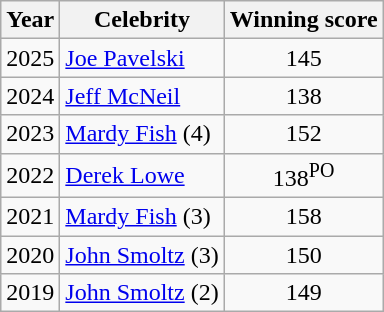<table class="wikitable">
<tr>
<th>Year</th>
<th>Celebrity</th>
<th>Winning score</th>
</tr>
<tr>
<td>2025</td>
<td><a href='#'>Joe Pavelski</a></td>
<td align=center>145</td>
</tr>
<tr>
<td>2024</td>
<td><a href='#'>Jeff McNeil</a></td>
<td align=center>138</td>
</tr>
<tr>
<td>2023</td>
<td><a href='#'>Mardy Fish</a> (4)</td>
<td align=center>152</td>
</tr>
<tr>
<td>2022</td>
<td><a href='#'>Derek Lowe</a></td>
<td align=center>138<sup>PO</sup></td>
</tr>
<tr>
<td>2021</td>
<td><a href='#'>Mardy Fish</a> (3)</td>
<td align=center>158</td>
</tr>
<tr>
<td>2020</td>
<td><a href='#'>John Smoltz</a> (3)</td>
<td align=center>150</td>
</tr>
<tr>
<td>2019</td>
<td><a href='#'>John Smoltz</a> (2)</td>
<td align=center>149</td>
</tr>
</table>
